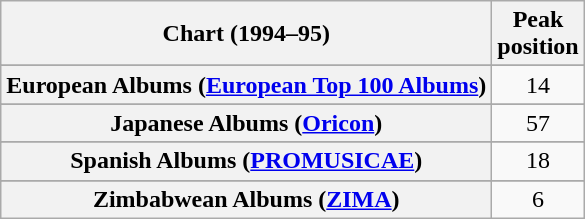<table class="wikitable sortable plainrowheaders" style="text-align:center">
<tr>
<th scope="col">Chart (1994–95)</th>
<th scope="col">Peak<br>position</th>
</tr>
<tr>
</tr>
<tr>
</tr>
<tr>
</tr>
<tr>
</tr>
<tr>
<th scope="row">European Albums (<a href='#'>European Top 100 Albums</a>)</th>
<td>14</td>
</tr>
<tr>
</tr>
<tr>
<th scope="row">Japanese Albums (<a href='#'>Oricon</a>)</th>
<td>57</td>
</tr>
<tr>
</tr>
<tr>
</tr>
<tr>
<th scope="row">Spanish Albums (<a href='#'>PROMUSICAE</a>)</th>
<td>18</td>
</tr>
<tr>
</tr>
<tr>
</tr>
<tr>
</tr>
<tr>
</tr>
<tr>
</tr>
<tr>
<th scope="row">Zimbabwean Albums (<a href='#'>ZIMA</a>)</th>
<td>6</td>
</tr>
</table>
